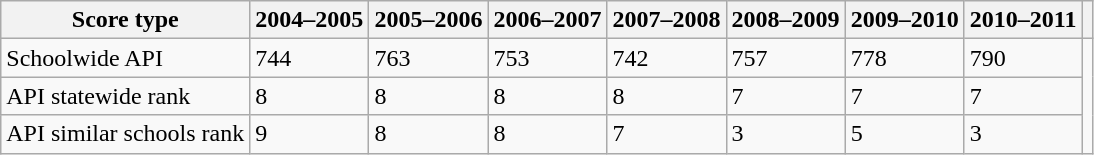<table class="wikitable">
<tr>
<th>Score type</th>
<th>2004–2005</th>
<th>2005–2006</th>
<th>2006–2007</th>
<th>2007–2008</th>
<th>2008–2009</th>
<th>2009–2010</th>
<th>2010–2011</th>
<th></th>
</tr>
<tr>
<td>Schoolwide API</td>
<td>744</td>
<td>763</td>
<td>753</td>
<td>742</td>
<td>757</td>
<td>778</td>
<td>790</td>
</tr>
<tr>
<td>API statewide rank</td>
<td>8</td>
<td>8</td>
<td>8</td>
<td>8</td>
<td>7</td>
<td>7</td>
<td>7</td>
</tr>
<tr>
<td>API similar schools rank</td>
<td>9</td>
<td>8</td>
<td>8</td>
<td>7</td>
<td>3</td>
<td>5</td>
<td>3</td>
</tr>
</table>
